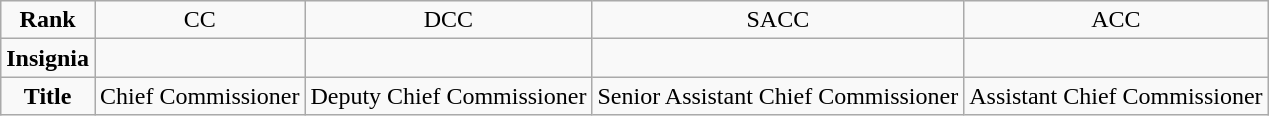<table class="wikitable" style="text-align:center">
<tr>
<td><strong>Rank</strong></td>
<td>CC</td>
<td>DCC</td>
<td>SACC</td>
<td>ACC</td>
</tr>
<tr>
<td><strong>Insignia</strong></td>
<td></td>
<td></td>
<td></td>
<td></td>
</tr>
<tr>
<td><strong>Title</strong></td>
<td>Chief Commissioner</td>
<td>Deputy Chief Commissioner</td>
<td>Senior Assistant Chief Commissioner</td>
<td>Assistant Chief Commissioner</td>
</tr>
</table>
